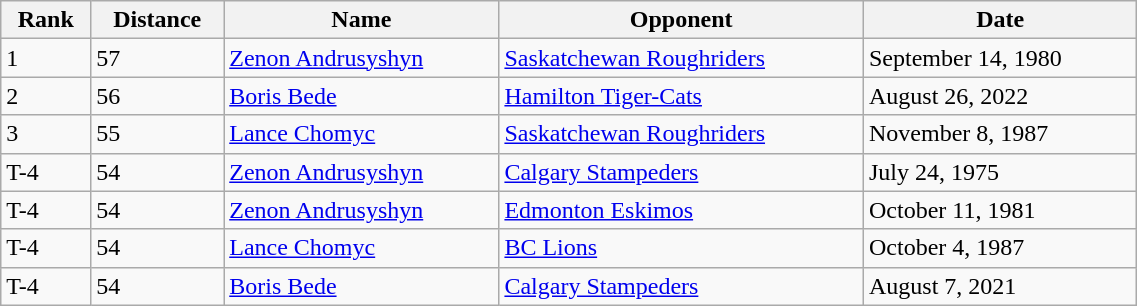<table class="wikitable" style="width:60%; text-align:left; border-collapse:collapse;">
<tr>
<th>Rank</th>
<th>Distance</th>
<th>Name</th>
<th>Opponent</th>
<th>Date</th>
</tr>
<tr>
<td>1</td>
<td>57</td>
<td><a href='#'>Zenon Andrusyshyn</a></td>
<td><a href='#'>Saskatchewan Roughriders</a></td>
<td>September 14, 1980</td>
</tr>
<tr>
<td>2</td>
<td>56</td>
<td><a href='#'>Boris Bede</a></td>
<td><a href='#'>Hamilton Tiger-Cats</a></td>
<td>August 26, 2022</td>
</tr>
<tr>
<td>3</td>
<td>55</td>
<td><a href='#'>Lance Chomyc</a></td>
<td><a href='#'>Saskatchewan Roughriders</a></td>
<td>November 8, 1987</td>
</tr>
<tr>
<td>T-4</td>
<td>54</td>
<td><a href='#'>Zenon Andrusyshyn</a></td>
<td><a href='#'>Calgary Stampeders</a></td>
<td>July 24, 1975</td>
</tr>
<tr>
<td>T-4</td>
<td>54</td>
<td><a href='#'>Zenon Andrusyshyn</a></td>
<td><a href='#'>Edmonton Eskimos</a></td>
<td>October 11, 1981</td>
</tr>
<tr>
<td>T-4</td>
<td>54</td>
<td><a href='#'>Lance Chomyc</a></td>
<td><a href='#'>BC Lions</a></td>
<td>October 4, 1987</td>
</tr>
<tr>
<td>T-4</td>
<td>54</td>
<td><a href='#'>Boris Bede</a></td>
<td><a href='#'>Calgary Stampeders</a></td>
<td>August 7, 2021</td>
</tr>
</table>
